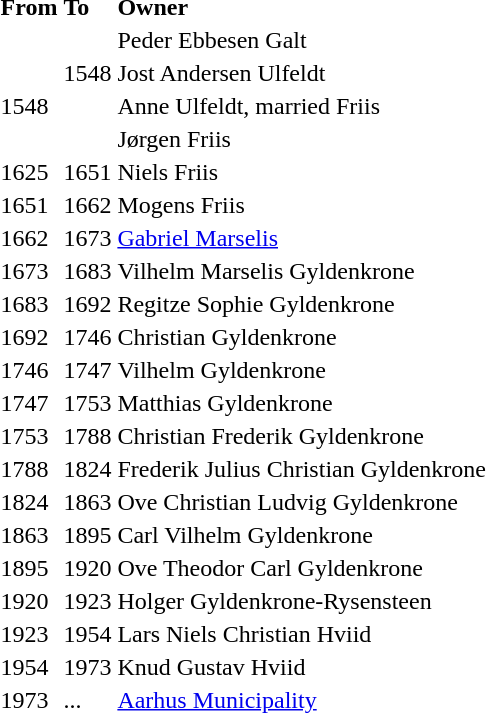<table>
<tr>
<td><strong>From</strong></td>
<td><strong>To</strong></td>
<td><strong>Owner</strong></td>
</tr>
<tr>
<td></td>
<td></td>
<td>Peder Ebbesen Galt</td>
</tr>
<tr>
<td></td>
<td>1548</td>
<td>Jost Andersen Ulfeldt</td>
</tr>
<tr>
<td>1548</td>
<td></td>
<td>Anne  Ulfeldt, married Friis</td>
</tr>
<tr>
<td></td>
<td></td>
<td>Jørgen Friis</td>
</tr>
<tr>
<td>1625</td>
<td>1651</td>
<td>Niels Friis</td>
</tr>
<tr>
<td>1651</td>
<td>1662</td>
<td>Mogens Friis</td>
</tr>
<tr>
<td>1662</td>
<td>1673</td>
<td><a href='#'>Gabriel Marselis</a></td>
</tr>
<tr>
<td>1673</td>
<td>1683</td>
<td>Vilhelm Marselis Gyldenkrone</td>
</tr>
<tr>
<td>1683</td>
<td>1692</td>
<td>Regitze Sophie Gyldenkrone</td>
</tr>
<tr>
<td>1692</td>
<td>1746</td>
<td>Christian Gyldenkrone</td>
</tr>
<tr>
<td>1746</td>
<td>1747</td>
<td>Vilhelm Gyldenkrone</td>
</tr>
<tr>
<td>1747</td>
<td>1753</td>
<td>Matthias Gyldenkrone</td>
</tr>
<tr>
<td>1753</td>
<td>1788</td>
<td>Christian Frederik Gyldenkrone</td>
</tr>
<tr>
<td>1788</td>
<td>1824</td>
<td>Frederik Julius Christian Gyldenkrone</td>
</tr>
<tr>
<td>1824</td>
<td>1863</td>
<td>Ove Christian Ludvig Gyldenkrone</td>
</tr>
<tr>
<td>1863</td>
<td>1895</td>
<td>Carl Vilhelm Gyldenkrone</td>
</tr>
<tr>
<td>1895</td>
<td>1920</td>
<td>Ove Theodor Carl Gyldenkrone</td>
</tr>
<tr>
<td>1920</td>
<td>1923</td>
<td>Holger Gyldenkrone-Rysensteen</td>
</tr>
<tr>
<td>1923</td>
<td>1954</td>
<td>Lars Niels Christian Hviid</td>
</tr>
<tr>
<td>1954</td>
<td>1973</td>
<td>Knud Gustav Hviid</td>
</tr>
<tr>
<td>1973</td>
<td>...</td>
<td><a href='#'>Aarhus Municipality</a></td>
</tr>
<tr>
</tr>
</table>
